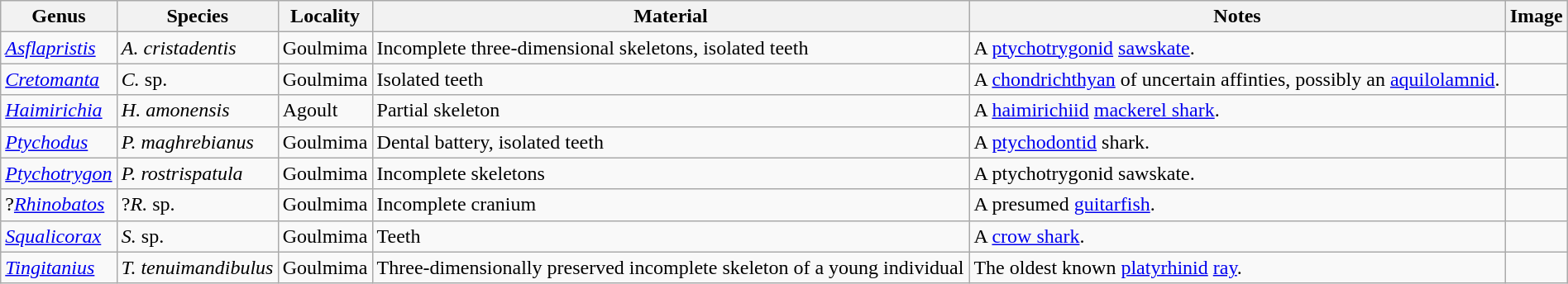<table class="wikitable" style="margin:auto;width:100%;">
<tr>
<th>Genus</th>
<th>Species</th>
<th>Locality</th>
<th>Material</th>
<th>Notes</th>
<th>Image</th>
</tr>
<tr>
<td><em><a href='#'>Asflapristis</a></em></td>
<td><em>A. cristadentis</em></td>
<td>Goulmima</td>
<td>Incomplete three-dimensional skeletons, isolated teeth</td>
<td>A <a href='#'>ptychotrygonid</a> <a href='#'>sawskate</a>.</td>
<td></td>
</tr>
<tr>
<td><em><a href='#'>Cretomanta</a></em></td>
<td><em>C.</em> sp.</td>
<td>Goulmima</td>
<td>Isolated teeth</td>
<td>A <a href='#'>chondrichthyan</a> of uncertain affinties, possibly an <a href='#'>aquilolamnid</a>.</td>
<td></td>
</tr>
<tr>
<td><em><a href='#'>Haimirichia</a></em></td>
<td><em>H. amonensis</em></td>
<td>Agoult</td>
<td>Partial skeleton</td>
<td>A <a href='#'>haimirichiid</a> <a href='#'>mackerel shark</a>.</td>
<td></td>
</tr>
<tr>
<td><em><a href='#'>Ptychodus</a></em></td>
<td><em>P. maghrebianus</em></td>
<td>Goulmima</td>
<td>Dental battery, isolated teeth</td>
<td>A <a href='#'>ptychodontid</a> shark.</td>
<td></td>
</tr>
<tr>
<td><em><a href='#'>Ptychotrygon</a></em></td>
<td><em>P. rostrispatula</em></td>
<td>Goulmima</td>
<td>Incomplete skeletons</td>
<td>A ptychotrygonid sawskate.</td>
<td></td>
</tr>
<tr>
<td>?<em><a href='#'>Rhinobatos</a></em></td>
<td>?<em>R.</em> sp.</td>
<td>Goulmima</td>
<td>Incomplete cranium</td>
<td>A presumed <a href='#'>guitarfish</a>.</td>
<td></td>
</tr>
<tr>
<td><em><a href='#'>Squalicorax</a></em></td>
<td><em>S.</em> sp.</td>
<td>Goulmima</td>
<td>Teeth</td>
<td>A <a href='#'>crow shark</a>.</td>
<td></td>
</tr>
<tr>
<td><em><a href='#'>Tingitanius</a></em></td>
<td><em>T. tenuimandibulus</em></td>
<td>Goulmima</td>
<td>Three-dimensionally preserved incomplete skeleton of a young individual</td>
<td>The oldest known <a href='#'>platyrhinid</a> <a href='#'>ray</a>.</td>
<td></td>
</tr>
</table>
